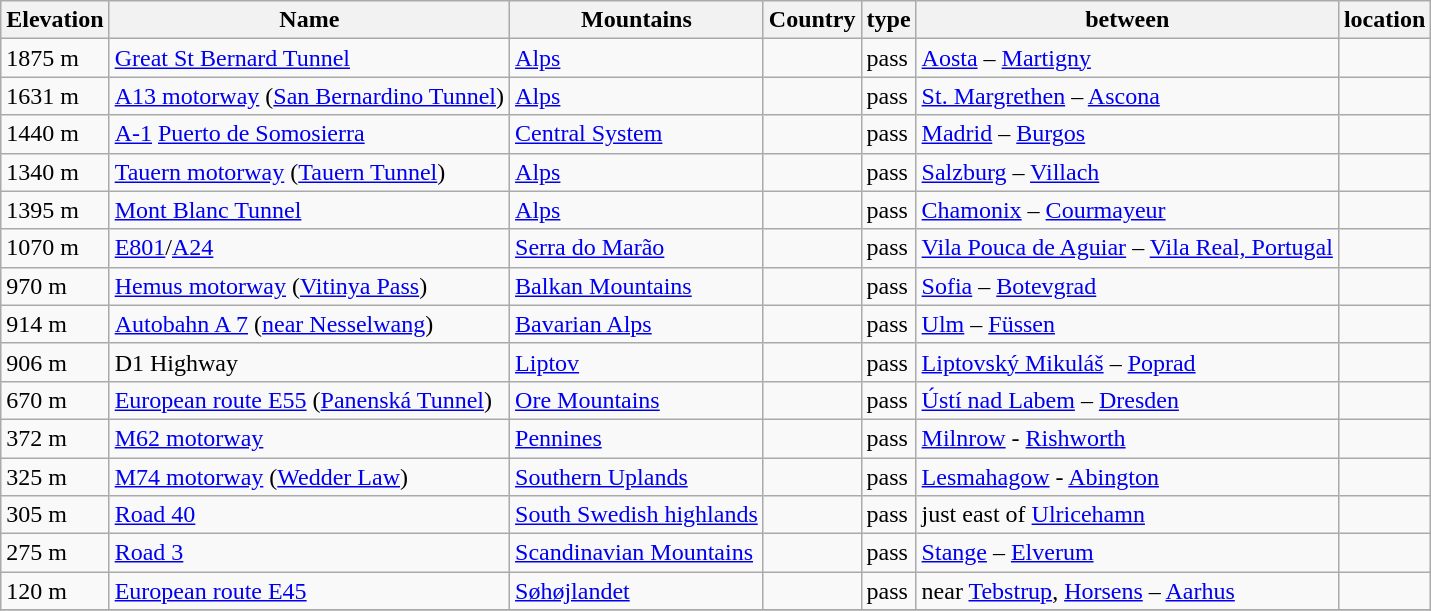<table class="wikitable sortable">
<tr>
<th>Elevation</th>
<th>Name</th>
<th>Mountains</th>
<th>Country</th>
<th>type</th>
<th>between</th>
<th>location</th>
</tr>
<tr>
<td>1875 m</td>
<td><a href='#'>Great St Bernard Tunnel</a></td>
<td><a href='#'>Alps</a></td>
<td></td>
<td>pass</td>
<td><a href='#'>Aosta</a> – <a href='#'>Martigny</a></td>
<td></td>
</tr>
<tr>
<td>1631 m</td>
<td><a href='#'>A13 motorway</a> (<a href='#'>San Bernardino Tunnel</a>)</td>
<td><a href='#'>Alps</a></td>
<td></td>
<td>pass</td>
<td><a href='#'>St. Margrethen</a> – <a href='#'>Ascona</a></td>
<td></td>
</tr>
<tr>
<td>1440 m</td>
<td><a href='#'>A-1</a> <a href='#'>Puerto de Somosierra</a></td>
<td><a href='#'>Central System</a></td>
<td></td>
<td>pass</td>
<td><a href='#'>Madrid</a> – <a href='#'>Burgos</a></td>
<td></td>
</tr>
<tr>
<td>1340 m</td>
<td><a href='#'>Tauern motorway</a> (<a href='#'>Tauern Tunnel</a>)</td>
<td><a href='#'>Alps</a></td>
<td></td>
<td>pass</td>
<td><a href='#'>Salzburg</a> – <a href='#'>Villach</a></td>
<td></td>
</tr>
<tr>
<td>1395 m</td>
<td><a href='#'>Mont Blanc Tunnel</a></td>
<td><a href='#'>Alps</a></td>
<td></td>
<td>pass</td>
<td><a href='#'>Chamonix</a> – <a href='#'>Courmayeur</a></td>
<td></td>
</tr>
<tr>
<td>1070 m</td>
<td><a href='#'>E801</a>/<a href='#'>A24</a></td>
<td><a href='#'>Serra do Marão</a></td>
<td></td>
<td>pass</td>
<td><a href='#'>Vila Pouca de Aguiar</a> – <a href='#'>Vila Real, Portugal</a></td>
<td></td>
</tr>
<tr>
<td>970 m</td>
<td><a href='#'>Hemus motorway</a> (<a href='#'>Vitinya Pass</a>)</td>
<td><a href='#'>Balkan Mountains</a></td>
<td></td>
<td>pass</td>
<td><a href='#'>Sofia</a> – <a href='#'>Botevgrad</a></td>
<td></td>
</tr>
<tr>
<td>914 m</td>
<td><a href='#'>Autobahn A 7</a> (<a href='#'>near Nesselwang</a>)</td>
<td><a href='#'>Bavarian Alps</a></td>
<td></td>
<td>pass</td>
<td><a href='#'>Ulm</a> – <a href='#'>Füssen</a></td>
<td></td>
</tr>
<tr>
<td>906 m</td>
<td>D1 Highway</td>
<td><a href='#'>Liptov</a></td>
<td></td>
<td>pass</td>
<td><a href='#'>Liptovský Mikuláš</a> – <a href='#'>Poprad</a></td>
<td></td>
</tr>
<tr>
<td>670 m</td>
<td><a href='#'>European route E55</a> (<a href='#'>Panenská Tunnel</a>)</td>
<td><a href='#'>Ore Mountains</a></td>
<td></td>
<td>pass</td>
<td><a href='#'>Ústí nad Labem</a> – <a href='#'>Dresden</a></td>
<td></td>
</tr>
<tr>
<td>372 m</td>
<td><a href='#'>M62 motorway</a></td>
<td><a href='#'>Pennines</a></td>
<td></td>
<td>pass</td>
<td><a href='#'>Milnrow</a> - <a href='#'>Rishworth</a></td>
<td></td>
</tr>
<tr>
<td>325 m</td>
<td><a href='#'>M74 motorway</a> (<a href='#'>Wedder Law</a>)</td>
<td><a href='#'>Southern Uplands</a></td>
<td></td>
<td>pass</td>
<td><a href='#'>Lesmahagow</a> - <a href='#'>Abington</a></td>
<td></td>
</tr>
<tr>
<td>305 m</td>
<td><a href='#'>Road 40</a></td>
<td><a href='#'>South Swedish highlands</a></td>
<td></td>
<td>pass</td>
<td>just east of <a href='#'>Ulricehamn</a></td>
<td></td>
</tr>
<tr>
<td>275 m</td>
<td><a href='#'>Road 3</a></td>
<td><a href='#'>Scandinavian Mountains</a></td>
<td></td>
<td>pass</td>
<td><a href='#'>Stange</a> – <a href='#'>Elverum</a></td>
<td></td>
</tr>
<tr>
<td>120 m</td>
<td><a href='#'>European route E45</a></td>
<td><a href='#'>Søhøjlandet</a></td>
<td></td>
<td>pass</td>
<td>near <a href='#'>Tebstrup</a>, <a href='#'>Horsens</a> – <a href='#'>Aarhus</a></td>
<td></td>
</tr>
<tr>
</tr>
</table>
